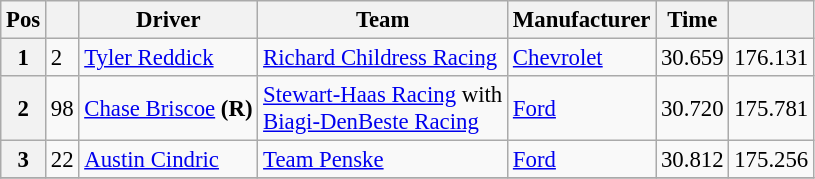<table class="wikitable" style="font-size:95%">
<tr>
<th>Pos</th>
<th></th>
<th>Driver</th>
<th>Team</th>
<th>Manufacturer</th>
<th>Time</th>
<th></th>
</tr>
<tr>
<th>1</th>
<td>2</td>
<td><a href='#'>Tyler Reddick</a></td>
<td><a href='#'>Richard Childress Racing</a></td>
<td><a href='#'>Chevrolet</a></td>
<td>30.659</td>
<td>176.131</td>
</tr>
<tr>
<th>2</th>
<td>98</td>
<td><a href='#'>Chase Briscoe</a> <strong>(R)</strong></td>
<td><a href='#'>Stewart-Haas Racing</a> with <br> <a href='#'>Biagi-DenBeste Racing</a></td>
<td><a href='#'>Ford</a></td>
<td>30.720</td>
<td>175.781</td>
</tr>
<tr>
<th>3</th>
<td>22</td>
<td><a href='#'>Austin Cindric</a></td>
<td><a href='#'>Team Penske</a></td>
<td><a href='#'>Ford</a></td>
<td>30.812</td>
<td>175.256</td>
</tr>
<tr>
</tr>
</table>
